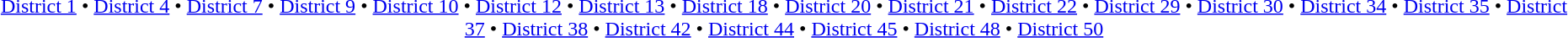<table id=toc class=toc summary=Contents>
<tr>
<td align=center><br><a href='#'>District 1</a> • <a href='#'>District 4</a> • <a href='#'>District 7</a> • <a href='#'>District 9</a> • <a href='#'>District 10</a> • <a href='#'>District 12</a> • <a href='#'>District 13</a> • <a href='#'>District 18</a> • <a href='#'>District 20</a> • <a href='#'>District 21</a> • <a href='#'>District 22</a> • <a href='#'>District 29</a> • <a href='#'>District 30</a> • <a href='#'>District 34</a> • <a href='#'>District 35</a> • <a href='#'>District 37</a> • <a href='#'>District 38</a> • <a href='#'>District 42</a> • <a href='#'>District 44</a> • <a href='#'>District 45</a> • <a href='#'>District 48</a> • <a href='#'>District 50</a></td>
</tr>
</table>
